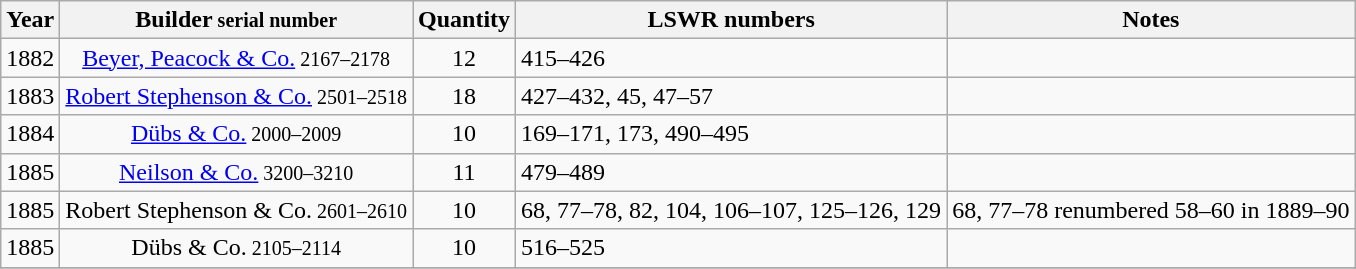<table class="wikitable" style=text-align:center>
<tr>
<th>Year</th>
<th>Builder<small> serial number</small></th>
<th>Quantity</th>
<th>LSWR numbers</th>
<th>Notes</th>
</tr>
<tr>
<td>1882</td>
<td><a href='#'>Beyer, Peacock & Co.</a><small> 2167–2178</small></td>
<td>12</td>
<td align=left>415–426</td>
<td align=left></td>
</tr>
<tr>
<td>1883</td>
<td><a href='#'>Robert Stephenson & Co.</a><small> 2501–2518</small></td>
<td>18</td>
<td align=left>427–432, 45, 47–57</td>
<td align=left></td>
</tr>
<tr>
<td>1884</td>
<td><a href='#'>Dübs & Co.</a><small> 2000–2009</small></td>
<td>10</td>
<td align=left>169–171, 173, 490–495</td>
<td align=left></td>
</tr>
<tr>
<td>1885</td>
<td><a href='#'>Neilson & Co.</a><small> 3200–3210</small></td>
<td>11</td>
<td align=left>479–489</td>
<td align=left></td>
</tr>
<tr>
<td>1885</td>
<td>Robert Stephenson & Co.<small> 2601–2610</small></td>
<td>10</td>
<td align=left>68, 77–78, 82, 104, 106–107, 125–126, 129</td>
<td align=left>68, 77–78 renumbered 58–60 in 1889–90</td>
</tr>
<tr>
<td>1885</td>
<td>Dübs & Co.<small> 2105–2114</small></td>
<td>10</td>
<td align=left>516–525</td>
<td align=left></td>
</tr>
<tr>
</tr>
</table>
